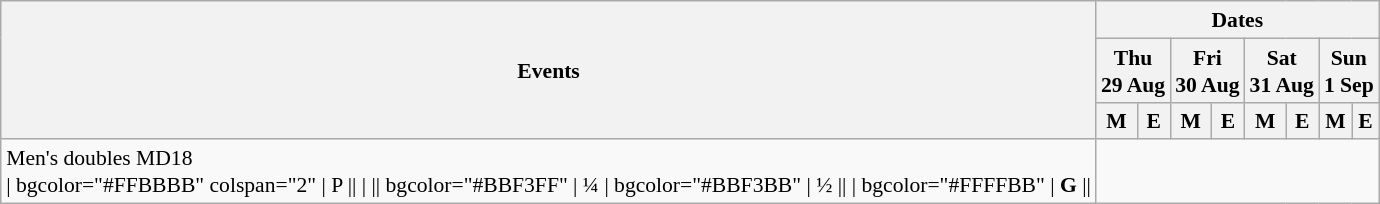<table class="wikitable" style="margin:0.5em auto; font-size:90%; line-height:1.25em; text-align:center">
<tr>
<th rowspan="3">Events</th>
<th colspan="9">Dates</th>
</tr>
<tr>
<th colspan="3">Thu<br>29 Aug</th>
<th colspan="2">Fri<br>30 Aug</th>
<th colspan="2">Sat<br>31 Aug</th>
<th colspan="2">Sun<br>1 Sep</th>
</tr>
<tr>
<th colspan="2">M</th>
<th>E</th>
<th>M</th>
<th>E</th>
<th>M</th>
<th>E</th>
<th>M</th>
<th>E</th>
</tr>
<tr>
<td align="left">Men's doubles MD18<br>| bgcolor="#FFBBBB" colspan="2" | P || 
|  || bgcolor="#BBF3FF" | ¼
| bgcolor="#BBF3BB" | ½ || 
| bgcolor="#FFFFBB" | <strong>G</strong> ||</td>
</tr>
</table>
